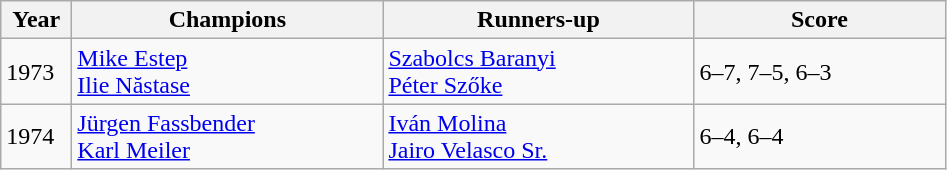<table class="wikitable">
<tr>
<th style="width:40px">Year</th>
<th style="width:200px">Champions</th>
<th style="width:200px">Runners-up</th>
<th style="width:160px" class="unsortable">Score</th>
</tr>
<tr>
<td>1973</td>
<td> <a href='#'>Mike Estep</a><br> <a href='#'>Ilie Năstase</a></td>
<td> <a href='#'>Szabolcs Baranyi</a><br> <a href='#'>Péter Szőke</a></td>
<td>6–7, 7–5, 6–3</td>
</tr>
<tr>
<td>1974</td>
<td> <a href='#'>Jürgen Fassbender</a><br> <a href='#'>Karl Meiler</a></td>
<td> <a href='#'>Iván Molina</a><br> <a href='#'>Jairo Velasco Sr.</a></td>
<td>6–4, 6–4</td>
</tr>
</table>
